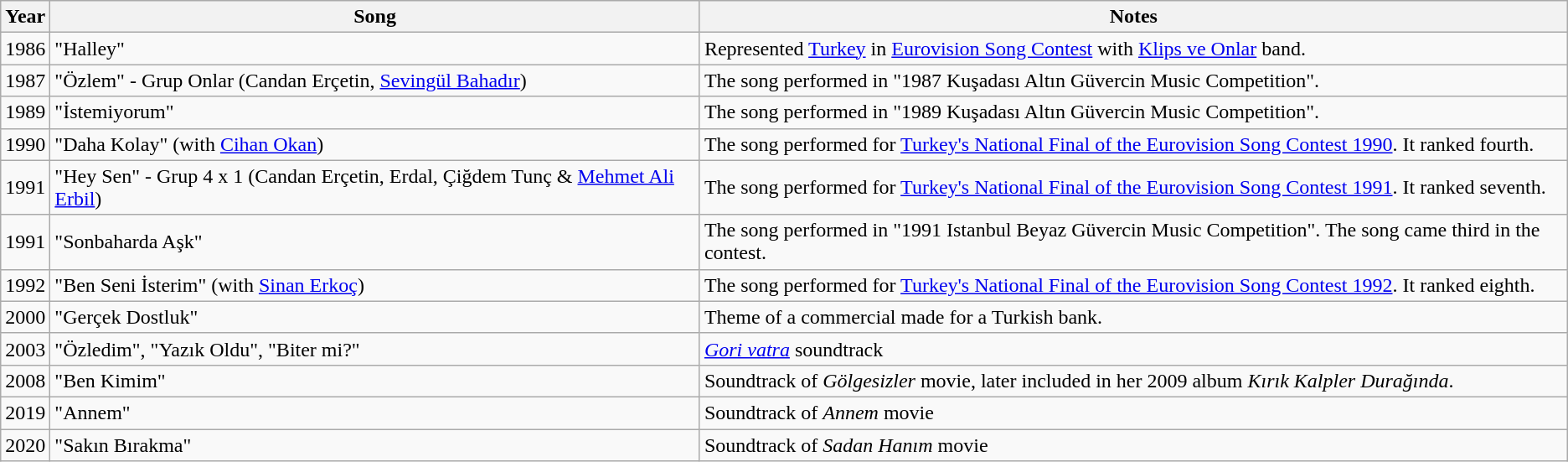<table class="wikitable">
<tr>
<th>Year</th>
<th>Song</th>
<th>Notes</th>
</tr>
<tr>
<td>1986</td>
<td>"Halley"</td>
<td>Represented <a href='#'>Turkey</a> in <a href='#'>Eurovision Song Contest</a> with <a href='#'>Klips ve Onlar</a> band.</td>
</tr>
<tr>
<td>1987</td>
<td>"Özlem" - Grup Onlar (Candan Erçetin, <a href='#'>Sevingül Bahadır</a>)</td>
<td>The song performed in "1987 Kuşadası Altın Güvercin Music Competition".</td>
</tr>
<tr>
<td>1989</td>
<td>"İstemiyorum"</td>
<td>The song performed in "1989 Kuşadası Altın Güvercin Music Competition".</td>
</tr>
<tr>
<td>1990</td>
<td>"Daha Kolay" (with <a href='#'>Cihan Okan</a>)</td>
<td>The song performed for <a href='#'>Turkey's National Final of the Eurovision Song Contest 1990</a>. It ranked fourth.</td>
</tr>
<tr>
<td>1991</td>
<td>"Hey Sen" - Grup 4 x 1 (Candan Erçetin, Erdal, Çiğdem Tunç & <a href='#'>Mehmet Ali Erbil</a>)</td>
<td>The song performed for <a href='#'>Turkey's National Final of the Eurovision Song Contest 1991</a>. It ranked seventh.</td>
</tr>
<tr>
<td>1991</td>
<td>"Sonbaharda Aşk"</td>
<td>The song performed in "1991 Istanbul Beyaz Güvercin Music Competition". The song came third in the contest.</td>
</tr>
<tr>
<td>1992</td>
<td>"Ben Seni İsterim" (with <a href='#'>Sinan Erkoç</a>)</td>
<td>The song performed for <a href='#'>Turkey's National Final of the Eurovision Song Contest 1992</a>. It ranked eighth.</td>
</tr>
<tr>
<td>2000</td>
<td>"Gerçek Dostluk"</td>
<td>Theme of a commercial made for a Turkish bank.</td>
</tr>
<tr>
<td>2003</td>
<td>"Özledim", "Yazık Oldu", "Biter mi?"</td>
<td><em><a href='#'>Gori vatra</a></em> soundtrack</td>
</tr>
<tr>
<td>2008</td>
<td>"Ben Kimim"</td>
<td>Soundtrack of <em>Gölgesizler</em> movie, later included in her 2009 album <em>Kırık Kalpler Durağında</em>.</td>
</tr>
<tr>
<td>2019</td>
<td>"Annem"</td>
<td>Soundtrack of <em>Annem</em> movie</td>
</tr>
<tr>
<td>2020</td>
<td>"Sakın Bırakma"</td>
<td>Soundtrack of <em>Sadan Hanım</em> movie</td>
</tr>
</table>
